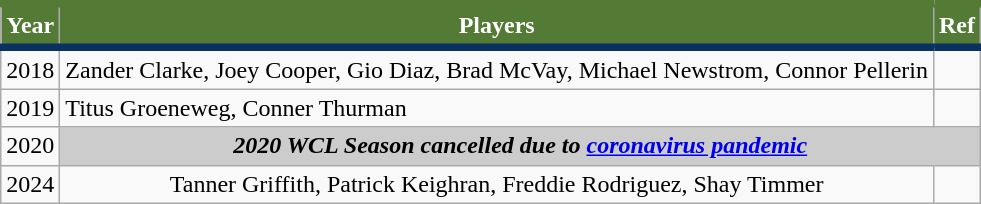<table class="wikitable" style="text-align:center">
<tr>
<th scope="col" style="background-color:#537b35; border-top:#537b35 5px solid; border-bottom:#093162 5px solid; color:#ffffff">Year</th>
<th scope="col" style="background-color:#537b35; border-top:#537b35 5px solid; border-bottom:#093162 5px solid; color:#ffffff">Players</th>
<th scope="col" style="background-color:#537b35; border-top:#537b35 5px solid; border-bottom:#093162 5px solid; color:#ffffff">Ref</th>
</tr>
<tr>
<td>2018</td>
<td style="text-align:left">Zander Clarke, Joey Cooper, Gio Diaz, Brad McVay, Michael Newstrom, Connor Pellerin</td>
<td></td>
</tr>
<tr>
<td>2019</td>
<td style="text-align:left">Titus Groeneweg, Conner Thurman</td>
<td></td>
</tr>
<tr>
<td>2020</td>
<td colspan="2" align="center" bgcolor=#cccccc><strong><em>2020 WCL Season cancelled due to <a href='#'>coronavirus pandemic</a></em></strong></td>
</tr>
<tr>
<td>2024</td>
<td>Tanner Griffith, Patrick Keighran, Freddie Rodriguez, Shay Timmer</td>
</tr>
</table>
